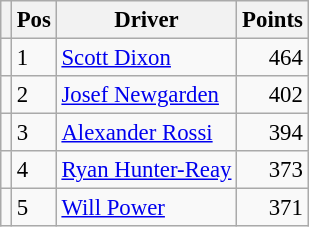<table class="wikitable" style="font-size: 95%;">
<tr>
<th></th>
<th>Pos</th>
<th>Driver</th>
<th>Points</th>
</tr>
<tr>
<td align="left"></td>
<td>1</td>
<td> <a href='#'>Scott Dixon</a></td>
<td align="right">464</td>
</tr>
<tr>
<td align="left"></td>
<td>2</td>
<td> <a href='#'>Josef Newgarden</a></td>
<td align="right">402</td>
</tr>
<tr>
<td align="left"></td>
<td>3</td>
<td> <a href='#'>Alexander Rossi</a></td>
<td align="right">394</td>
</tr>
<tr>
<td align="left"></td>
<td>4</td>
<td> <a href='#'>Ryan Hunter-Reay</a></td>
<td align="right">373</td>
</tr>
<tr>
<td align="left"></td>
<td>5</td>
<td> <a href='#'>Will Power</a></td>
<td align="right">371</td>
</tr>
</table>
